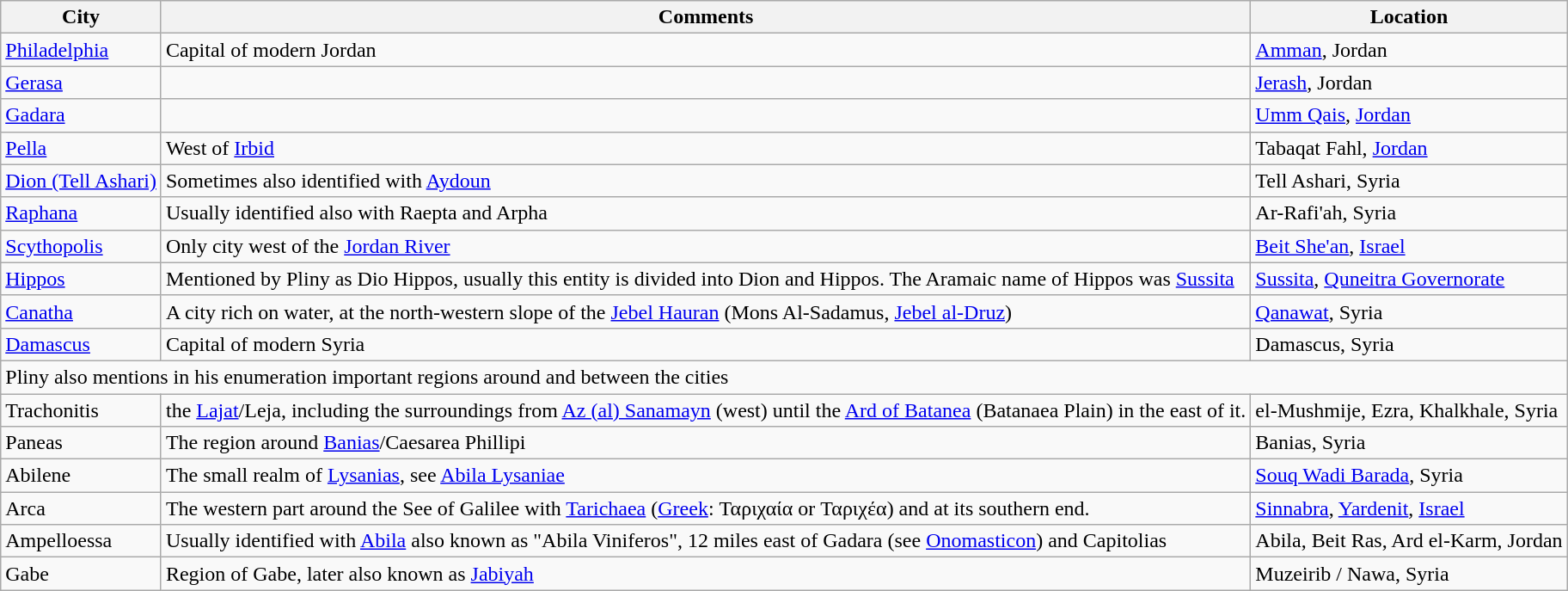<table class="wikitable sortable">
<tr>
<th>City</th>
<th>Comments</th>
<th>Location</th>
</tr>
<tr>
<td><a href='#'>Philadelphia</a></td>
<td>Capital of modern Jordan</td>
<td> <a href='#'>Amman</a>, Jordan</td>
</tr>
<tr>
<td><a href='#'>Gerasa</a></td>
<td></td>
<td> <a href='#'>Jerash</a>, Jordan</td>
</tr>
<tr>
<td><a href='#'>Gadara</a></td>
<td></td>
<td> <a href='#'>Umm Qais</a>, <a href='#'>Jordan</a></td>
</tr>
<tr>
<td><a href='#'>Pella</a></td>
<td>West of <a href='#'>Irbid</a></td>
<td> Tabaqat Fahl, <a href='#'>Jordan</a></td>
</tr>
<tr>
<td><a href='#'>Dion (Tell Ashari)</a></td>
<td>Sometimes also identified with <a href='#'>Aydoun</a></td>
<td> Tell Ashari, Syria</td>
</tr>
<tr>
<td><a href='#'>Raphana</a></td>
<td>Usually identified also with Raepta and Arpha</td>
<td> Ar-Rafi'ah, Syria</td>
</tr>
<tr>
<td><a href='#'>Scythopolis</a></td>
<td>Only city west of the <a href='#'>Jordan River</a></td>
<td> <a href='#'>Beit She'an</a>, <a href='#'>Israel</a></td>
</tr>
<tr>
<td><a href='#'>Hippos</a></td>
<td>Mentioned by Pliny as Dio Hippos, usually this entity is divided into Dion and Hippos. The Aramaic name of Hippos was <a href='#'>Sussita</a></td>
<td> <a href='#'>Sussita</a>, <a href='#'>Quneitra Governorate</a></td>
</tr>
<tr>
<td><a href='#'>Canatha</a></td>
<td>A city rich on water, at the north-western slope of the <a href='#'>Jebel Hauran</a> (Mons Al-Sadamus, <a href='#'>Jebel al-Druz</a>)</td>
<td> <a href='#'>Qanawat</a>, Syria</td>
</tr>
<tr>
<td><a href='#'>Damascus</a></td>
<td>Capital of modern Syria</td>
<td> Damascus, Syria</td>
</tr>
<tr>
<td colspan="3">Pliny also mentions in his enumeration important regions around and between the cities</td>
</tr>
<tr>
<td>Trachonitis</td>
<td>the <a href='#'>Lajat</a>/Leja, including the surroundings from <a href='#'>Az (al) Sanamayn</a> (west) until the <a href='#'>Ard of Batanea</a> (Batanaea Plain) in the east of it.</td>
<td> el-Mushmije, Ezra, Khalkhale, Syria</td>
</tr>
<tr>
<td>Paneas</td>
<td>The region around <a href='#'>Banias</a>/Caesarea Phillipi</td>
<td> Banias, Syria</td>
</tr>
<tr>
<td>Abilene</td>
<td>The small realm of <a href='#'>Lysanias</a>, see <a href='#'>Abila Lysaniae</a></td>
<td> <a href='#'>Souq Wadi Barada</a>, Syria</td>
</tr>
<tr>
<td>Arca</td>
<td>The western part around the See of Galilee with <a href='#'>Tarichaea</a> (<a href='#'>Greek</a>: Ταριχαία or Ταριχέα) and  at its southern end.</td>
<td> <a href='#'>Sinnabra</a>, <a href='#'>Yardenit</a>, <a href='#'>Israel</a></td>
</tr>
<tr>
<td>Ampelloessa</td>
<td>Usually identified with <a href='#'>Abila</a> also known as "Abila Viniferos", 12 miles east of Gadara (see <a href='#'>Onomasticon</a>) and Capitolias</td>
<td> Abila, Beit Ras, Ard el-Karm, Jordan</td>
</tr>
<tr>
<td>Gabe</td>
<td>Region of Gabe, later also known as <a href='#'>Jabiyah</a></td>
<td> Muzeirib / Nawa, Syria</td>
</tr>
</table>
